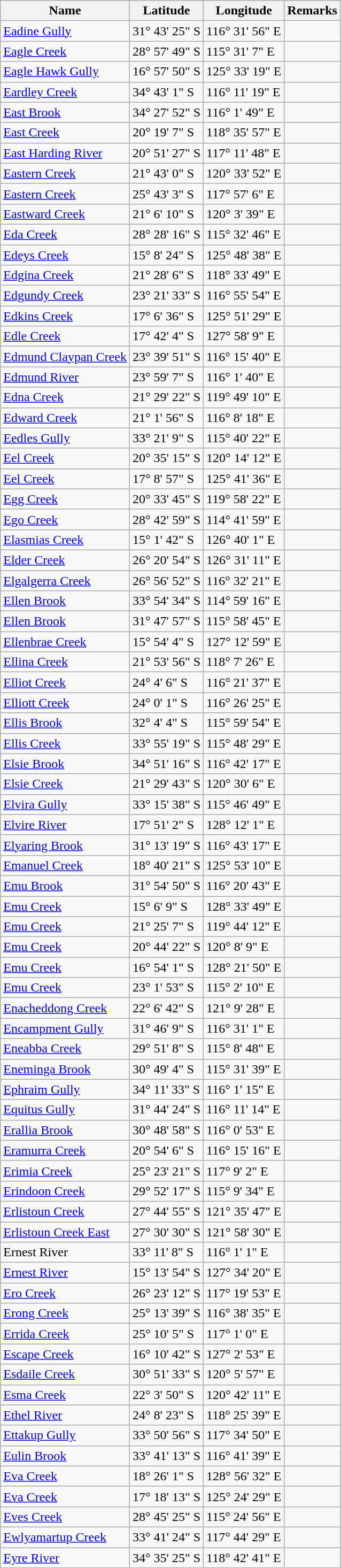<table class="wikitable">
<tr>
<th>Name</th>
<th>Latitude</th>
<th>Longitude</th>
<th>Remarks</th>
</tr>
<tr>
<td><a href='#'>Eadine Gully</a></td>
<td>31° 43' 25" S</td>
<td>116° 31' 56" E</td>
<td></td>
</tr>
<tr>
<td><a href='#'>Eagle Creek</a></td>
<td>28° 57' 49" S</td>
<td>115° 31' 7" E</td>
<td></td>
</tr>
<tr>
<td><a href='#'>Eagle Hawk Gully</a></td>
<td>16° 57' 50" S</td>
<td>125° 33' 19" E</td>
<td></td>
</tr>
<tr>
<td><a href='#'>Eardley Creek</a></td>
<td>34° 43' 1" S</td>
<td>116° 11' 19" E</td>
<td></td>
</tr>
<tr>
<td><a href='#'>East Brook</a></td>
<td>34° 27' 52" S</td>
<td>116° 1' 49" E</td>
<td></td>
</tr>
<tr>
<td><a href='#'>East Creek</a></td>
<td>20° 19' 7" S</td>
<td>118° 35' 57" E</td>
<td></td>
</tr>
<tr>
<td><a href='#'>East Harding River</a></td>
<td>20° 51' 27" S</td>
<td>117° 11' 48" E</td>
<td></td>
</tr>
<tr>
<td><a href='#'>Eastern Creek</a></td>
<td>21° 43' 0" S</td>
<td>120° 33' 52" E</td>
<td></td>
</tr>
<tr>
<td><a href='#'>Eastern Creek</a></td>
<td>25° 43' 3" S</td>
<td>117° 57' 6" E</td>
<td></td>
</tr>
<tr>
<td><a href='#'>Eastward Creek</a></td>
<td>21° 6' 10" S</td>
<td>120° 3' 39" E</td>
<td></td>
</tr>
<tr>
<td><a href='#'>Eda Creek</a></td>
<td>28° 28' 16" S</td>
<td>115° 32' 46" E</td>
<td></td>
</tr>
<tr>
<td><a href='#'>Edeys Creek</a></td>
<td>15° 8' 24" S</td>
<td>125° 48' 38" E</td>
<td></td>
</tr>
<tr>
<td><a href='#'>Edgina Creek</a></td>
<td>21° 28' 6" S</td>
<td>118° 33' 49" E</td>
<td></td>
</tr>
<tr>
<td><a href='#'>Edgundy Creek</a></td>
<td>23° 21' 33" S</td>
<td>116° 55' 54" E</td>
<td></td>
</tr>
<tr>
<td><a href='#'>Edkins Creek</a></td>
<td>17° 6' 36" S</td>
<td>125° 51' 29" E</td>
<td></td>
</tr>
<tr>
<td><a href='#'>Edle Creek</a></td>
<td>17° 42' 4" S</td>
<td>127° 58' 9" E</td>
<td></td>
</tr>
<tr>
<td><a href='#'>Edmund Claypan Creek</a></td>
<td>23° 39' 51" S</td>
<td>116° 15' 40" E</td>
<td></td>
</tr>
<tr>
<td><a href='#'>Edmund River</a></td>
<td>23° 59' 7" S</td>
<td>116° 1' 40" E</td>
<td></td>
</tr>
<tr>
<td><a href='#'>Edna Creek</a></td>
<td>21° 29' 22" S</td>
<td>119° 49' 10" E</td>
<td></td>
</tr>
<tr>
<td><a href='#'>Edward Creek</a></td>
<td>21° 1' 56" S</td>
<td>116° 8' 18" E</td>
<td></td>
</tr>
<tr>
<td><a href='#'>Eedles Gully</a></td>
<td>33° 21' 9" S</td>
<td>115° 40' 22" E</td>
<td></td>
</tr>
<tr>
<td><a href='#'>Eel Creek</a></td>
<td>20° 35' 15" S</td>
<td>120° 14' 12" E</td>
<td></td>
</tr>
<tr>
<td><a href='#'>Eel Creek</a></td>
<td>17° 8' 57" S</td>
<td>125° 41' 36" E</td>
<td></td>
</tr>
<tr>
<td><a href='#'>Egg Creek</a></td>
<td>20° 33' 45" S</td>
<td>119° 58' 22" E</td>
<td></td>
</tr>
<tr>
<td><a href='#'>Ego Creek</a></td>
<td>28° 42' 59" S</td>
<td>114° 41' 59" E</td>
<td></td>
</tr>
<tr>
<td><a href='#'>Elasmias Creek</a></td>
<td>15° 1' 42" S</td>
<td>126° 40' 1" E</td>
<td></td>
</tr>
<tr>
<td><a href='#'>Elder Creek</a></td>
<td>26° 20' 54" S</td>
<td>126° 31' 11" E</td>
<td></td>
</tr>
<tr>
<td><a href='#'>Elgalgerra Creek</a></td>
<td>26° 56' 52" S</td>
<td>116° 32' 21" E</td>
<td></td>
</tr>
<tr>
<td><a href='#'>Ellen Brook</a></td>
<td>33° 54' 34" S</td>
<td>114° 59' 16" E</td>
<td></td>
</tr>
<tr>
<td><a href='#'>Ellen Brook</a></td>
<td>31° 47' 57" S</td>
<td>115° 58' 45" E</td>
<td></td>
</tr>
<tr>
<td><a href='#'>Ellenbrae Creek</a></td>
<td>15° 54' 4" S</td>
<td>127° 12' 59" E</td>
<td></td>
</tr>
<tr>
<td><a href='#'>Ellina Creek</a></td>
<td>21° 53' 56" S</td>
<td>118° 7' 26" E</td>
<td></td>
</tr>
<tr>
<td><a href='#'>Elliot Creek</a></td>
<td>24° 4' 6" S</td>
<td>116° 21' 37" E</td>
<td></td>
</tr>
<tr>
<td><a href='#'>Elliott Creek</a></td>
<td>24° 0' 1" S</td>
<td>116° 26' 25" E</td>
<td></td>
</tr>
<tr>
<td><a href='#'>Ellis Brook</a></td>
<td>32° 4' 4" S</td>
<td>115° 59' 54" E</td>
<td></td>
</tr>
<tr>
<td><a href='#'>Ellis Creek</a></td>
<td>33° 55' 19" S</td>
<td>115° 48' 29" E</td>
<td></td>
</tr>
<tr>
<td><a href='#'>Elsie Brook</a></td>
<td>34° 51' 16" S</td>
<td>116° 42' 17" E</td>
<td></td>
</tr>
<tr>
<td><a href='#'>Elsie Creek</a></td>
<td>21° 29' 43" S</td>
<td>120° 30' 6" E</td>
<td></td>
</tr>
<tr>
<td><a href='#'>Elvira Gully</a></td>
<td>33° 15' 38" S</td>
<td>115° 46' 49" E</td>
<td></td>
</tr>
<tr>
<td><a href='#'>Elvire River</a></td>
<td>17° 51' 2" S</td>
<td>128° 12' 1" E</td>
<td></td>
</tr>
<tr>
<td><a href='#'>Elyaring Brook</a></td>
<td>31° 13' 19" S</td>
<td>116° 43' 17" E</td>
<td></td>
</tr>
<tr>
<td><a href='#'>Emanuel Creek</a></td>
<td>18° 40' 21" S</td>
<td>125° 53' 10" E</td>
<td></td>
</tr>
<tr>
<td><a href='#'>Emu Brook</a></td>
<td>31° 54' 50" S</td>
<td>116° 20' 43" E</td>
<td></td>
</tr>
<tr>
<td><a href='#'>Emu Creek</a></td>
<td>15° 6' 9" S</td>
<td>128° 33' 49" E</td>
<td></td>
</tr>
<tr>
<td><a href='#'>Emu Creek</a></td>
<td>21° 25' 7" S</td>
<td>119° 44' 12" E</td>
<td></td>
</tr>
<tr>
<td><a href='#'>Emu Creek</a></td>
<td>20° 44' 22" S</td>
<td>120° 8' 9" E</td>
<td></td>
</tr>
<tr>
<td><a href='#'>Emu Creek</a></td>
<td>16° 54' 1" S</td>
<td>128° 21' 50" E</td>
<td></td>
</tr>
<tr>
<td><a href='#'>Emu Creek</a></td>
<td>23° 1' 53" S</td>
<td>115° 2' 10" E</td>
<td></td>
</tr>
<tr>
<td><a href='#'>Enacheddong Creek</a></td>
<td>22° 6' 42" S</td>
<td>121° 9' 28" E</td>
<td></td>
</tr>
<tr>
<td><a href='#'>Encampment Gully</a></td>
<td>31° 46' 9" S</td>
<td>116° 31' 1" E</td>
<td></td>
</tr>
<tr>
<td><a href='#'>Eneabba Creek</a></td>
<td>29° 51' 8" S</td>
<td>115° 8' 48" E</td>
<td></td>
</tr>
<tr>
<td><a href='#'>Eneminga Brook</a></td>
<td>30° 49' 4" S</td>
<td>115° 31' 39" E</td>
<td></td>
</tr>
<tr>
<td><a href='#'>Ephraim Gully</a></td>
<td>34° 11' 33" S</td>
<td>116° 1' 15" E</td>
<td></td>
</tr>
<tr>
<td><a href='#'>Equitus Gully</a></td>
<td>31° 44' 24" S</td>
<td>116° 11' 14" E</td>
<td></td>
</tr>
<tr>
<td><a href='#'>Erallia Brook</a></td>
<td>30° 48' 58" S</td>
<td>116° 0' 53" E</td>
<td></td>
</tr>
<tr>
<td><a href='#'>Eramurra Creek</a></td>
<td>20° 54' 6" S</td>
<td>116° 15' 16" E</td>
<td></td>
</tr>
<tr>
<td><a href='#'>Erimia Creek</a></td>
<td>25° 23' 21" S</td>
<td>117° 9' 2" E</td>
<td></td>
</tr>
<tr>
<td><a href='#'>Erindoon Creek</a></td>
<td>29° 52' 17" S</td>
<td>115° 9' 34" E</td>
<td></td>
</tr>
<tr>
<td><a href='#'>Erlistoun Creek</a></td>
<td>27° 44' 55" S</td>
<td>121° 35' 47" E</td>
<td></td>
</tr>
<tr>
<td><a href='#'>Erlistoun Creek East</a></td>
<td>27° 30' 30" S</td>
<td>121° 58' 30" E</td>
<td></td>
</tr>
<tr>
<td>Ernest River</td>
<td>33° 11' 8" S</td>
<td>116° 1' 1" E</td>
<td></td>
</tr>
<tr>
<td><a href='#'>Ernest River</a></td>
<td>15° 13' 54" S</td>
<td>127° 34' 20" E</td>
<td></td>
</tr>
<tr>
<td><a href='#'>Ero Creek</a></td>
<td>26° 23' 12" S</td>
<td>117° 19' 53" E</td>
<td></td>
</tr>
<tr>
<td><a href='#'>Erong Creek</a></td>
<td>25° 13' 39" S</td>
<td>116° 38' 35" E</td>
<td></td>
</tr>
<tr>
<td><a href='#'>Errida Creek</a></td>
<td>25° 10' 5" S</td>
<td>117° 1' 0" E</td>
<td></td>
</tr>
<tr>
<td><a href='#'>Escape Creek</a></td>
<td>16° 10' 42" S</td>
<td>127° 2' 53" E</td>
<td></td>
</tr>
<tr>
<td><a href='#'>Esdaile Creek</a></td>
<td>30° 51' 33" S</td>
<td>120° 5' 57" E</td>
<td></td>
</tr>
<tr>
<td><a href='#'>Esma Creek</a></td>
<td>22° 3' 50" S</td>
<td>120° 42' 11" E</td>
<td></td>
</tr>
<tr>
<td><a href='#'>Ethel River</a></td>
<td>24° 8' 23" S</td>
<td>118° 25' 39" E</td>
<td></td>
</tr>
<tr>
<td><a href='#'>Ettakup Gully</a></td>
<td>33° 50' 56" S</td>
<td>117° 34' 50" E</td>
<td></td>
</tr>
<tr>
<td><a href='#'>Eulin Brook</a></td>
<td>33° 41' 13" S</td>
<td>116° 41' 39" E</td>
<td></td>
</tr>
<tr>
<td><a href='#'>Eva Creek</a></td>
<td>18° 26' 1" S</td>
<td>128° 56' 32" E</td>
<td></td>
</tr>
<tr>
<td><a href='#'>Eva Creek</a></td>
<td>17° 18' 13" S</td>
<td>125° 24' 29" E</td>
<td></td>
</tr>
<tr>
<td><a href='#'>Eves Creek</a></td>
<td>28° 45' 25" S</td>
<td>115° 24' 56" E</td>
<td></td>
</tr>
<tr>
<td><a href='#'>Ewlyamartup Creek</a></td>
<td>33° 41' 24" S</td>
<td>117° 44' 29" E</td>
<td></td>
</tr>
<tr>
<td><a href='#'>Eyre River</a></td>
<td>34° 35' 25" S</td>
<td>118° 42' 41" E</td>
<td></td>
</tr>
</table>
